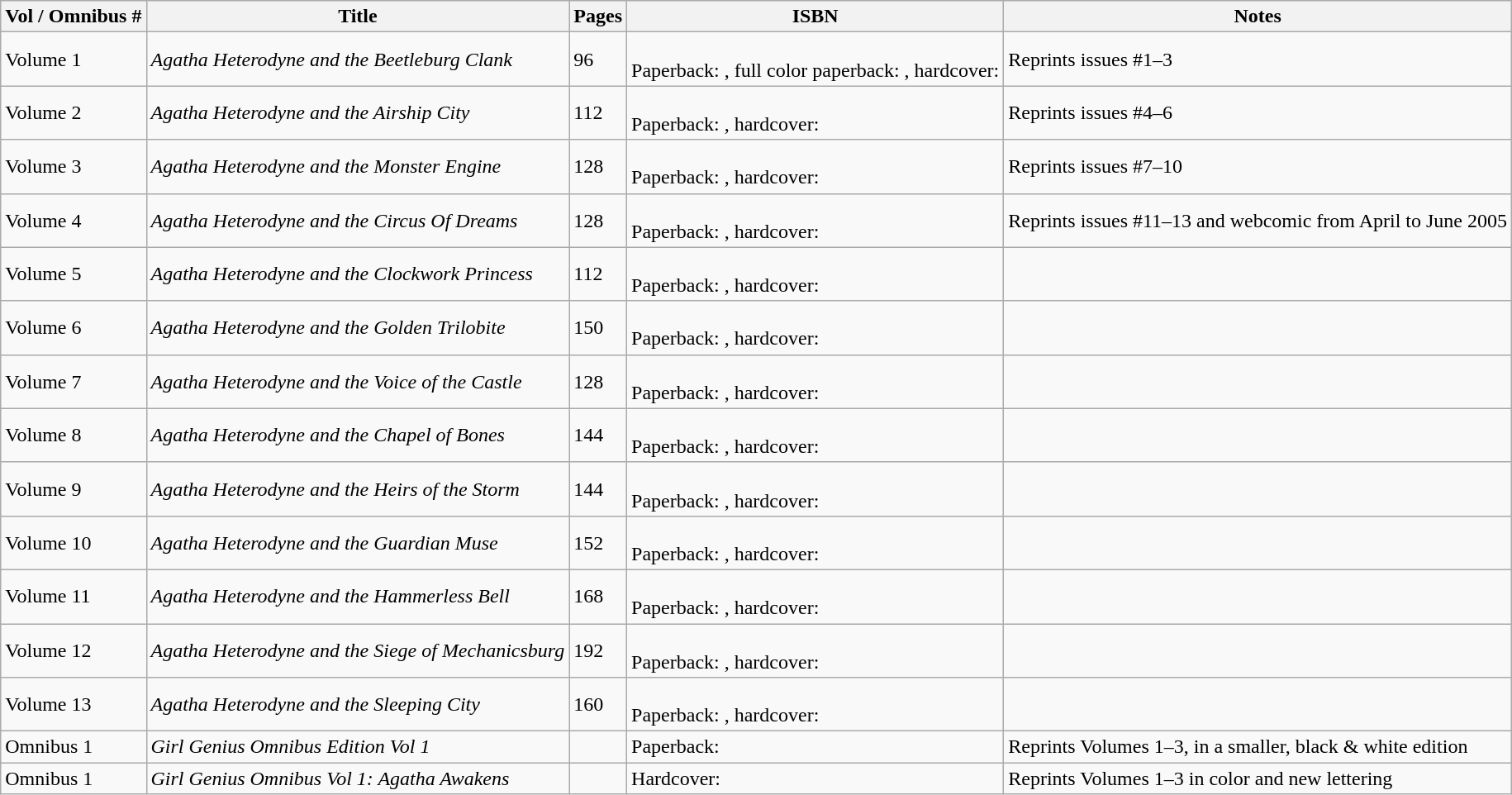<table class="wikitable">
<tr>
<th>Vol / Omnibus #</th>
<th>Title</th>
<th>Pages</th>
<th>ISBN</th>
<th>Notes</th>
</tr>
<tr>
<td>Volume 1</td>
<td><em>Agatha Heterodyne and the Beetleburg Clank</em></td>
<td>96</td>
<td><br>Paperback: , full color paperback: , hardcover: </td>
<td>Reprints issues #1–3</td>
</tr>
<tr>
<td>Volume 2</td>
<td><em>Agatha Heterodyne and the Airship City</em></td>
<td>112</td>
<td><br>Paperback: , hardcover: </td>
<td>Reprints issues #4–6</td>
</tr>
<tr>
<td>Volume 3</td>
<td><em>Agatha Heterodyne and the Monster Engine</em></td>
<td>128</td>
<td><br>Paperback: , hardcover: </td>
<td>Reprints issues #7–10</td>
</tr>
<tr>
<td>Volume 4</td>
<td><em>Agatha Heterodyne and the Circus Of Dreams</em></td>
<td>128</td>
<td><br>Paperback: , hardcover: </td>
<td>Reprints issues #11–13 and webcomic from April to June 2005</td>
</tr>
<tr>
<td>Volume 5</td>
<td><em>Agatha Heterodyne and the Clockwork Princess</em></td>
<td>112</td>
<td><br>Paperback: , hardcover: </td>
<td></td>
</tr>
<tr>
<td>Volume 6</td>
<td><em>Agatha Heterodyne and the Golden Trilobite</em></td>
<td>150</td>
<td><br>Paperback: , hardcover: </td>
<td></td>
</tr>
<tr>
<td>Volume 7</td>
<td><em>Agatha Heterodyne and the Voice of the Castle</em></td>
<td>128</td>
<td><br>Paperback: , hardcover: </td>
<td></td>
</tr>
<tr>
<td>Volume 8</td>
<td><em>Agatha Heterodyne and the Chapel of Bones</em></td>
<td>144</td>
<td><br>Paperback: , hardcover: </td>
<td></td>
</tr>
<tr>
<td>Volume 9</td>
<td><em>Agatha Heterodyne and the Heirs of the Storm</em></td>
<td>144</td>
<td><br>Paperback: , hardcover: </td>
<td></td>
</tr>
<tr>
<td>Volume 10</td>
<td><em>Agatha Heterodyne and the Guardian Muse</em></td>
<td>152</td>
<td><br>Paperback: , hardcover: </td>
<td></td>
</tr>
<tr>
<td>Volume 11</td>
<td><em>Agatha Heterodyne and the Hammerless Bell</em></td>
<td>168</td>
<td><br>Paperback: , hardcover: </td>
<td></td>
</tr>
<tr>
<td>Volume 12</td>
<td><em>Agatha Heterodyne and the Siege of Mechanicsburg</em></td>
<td>192</td>
<td><br>Paperback: , hardcover: </td>
<td></td>
</tr>
<tr>
<td>Volume 13</td>
<td><em>Agatha Heterodyne and the Sleeping City</em></td>
<td>160</td>
<td><br>Paperback: , hardcover: </td>
<td></td>
</tr>
<tr>
<td>Omnibus 1</td>
<td><em>Girl Genius Omnibus Edition Vol 1</em></td>
<td></td>
<td>Paperback: </td>
<td>Reprints Volumes 1–3, in a smaller, black & white edition</td>
</tr>
<tr>
<td>Omnibus 1</td>
<td><em>Girl Genius Omnibus Vol 1: Agatha Awakens</em></td>
<td></td>
<td>Hardcover: </td>
<td>Reprints Volumes 1–3 in color and new lettering</td>
</tr>
</table>
